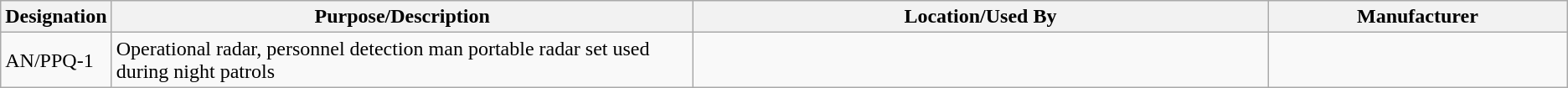<table class="wikitable sortable">
<tr>
<th scope="col">Designation</th>
<th scope="col" style="width: 500px;">Purpose/Description</th>
<th scope="col" style="width: 500px;">Location/Used By</th>
<th scope="col" style="width: 250px;">Manufacturer</th>
</tr>
<tr>
<td>AN/PPQ-1</td>
<td>Operational radar, personnel detection man portable radar set used during night patrols</td>
<td></td>
<td></td>
</tr>
</table>
